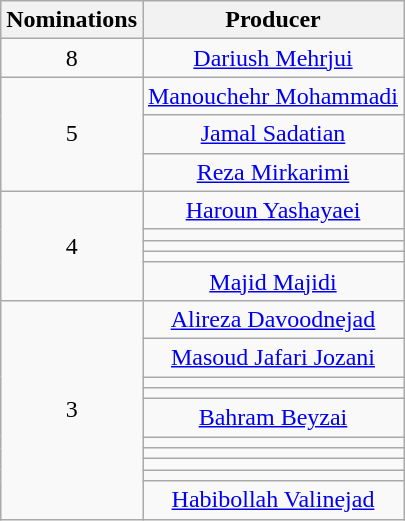<table class="wikitable" style="text-align:center;">
<tr>
<th>Nominations</th>
<th>Producer</th>
</tr>
<tr>
<td style="text-align:center;">8</td>
<td><a href='#'>Dariush Mehrjui</a></td>
</tr>
<tr>
<td rowspan=3 style="text-align:center;">5</td>
<td><a href='#'>Manouchehr Mohammadi</a></td>
</tr>
<tr>
<td><a href='#'>Jamal Sadatian</a></td>
</tr>
<tr>
<td><a href='#'>Reza Mirkarimi</a></td>
</tr>
<tr>
<td rowspan=5 style="text-align:center;">4</td>
<td><a href='#'>Haroun Yashayaei</a></td>
</tr>
<tr>
<td></td>
</tr>
<tr>
<td></td>
</tr>
<tr>
<td></td>
</tr>
<tr>
<td><a href='#'>Majid Majidi</a></td>
</tr>
<tr>
<td rowspan=10 style="text-align:center;">3</td>
<td><a href='#'>Alireza Davoodnejad</a></td>
</tr>
<tr>
<td><a href='#'>Masoud Jafari Jozani</a></td>
</tr>
<tr>
<td></td>
</tr>
<tr>
<td></td>
</tr>
<tr>
<td><a href='#'>Bahram Beyzai</a></td>
</tr>
<tr>
<td></td>
</tr>
<tr>
<td></td>
</tr>
<tr>
<td></td>
</tr>
<tr>
<td></td>
</tr>
<tr>
<td><a href='#'>Habibollah Valinejad</a></td>
</tr>
</table>
